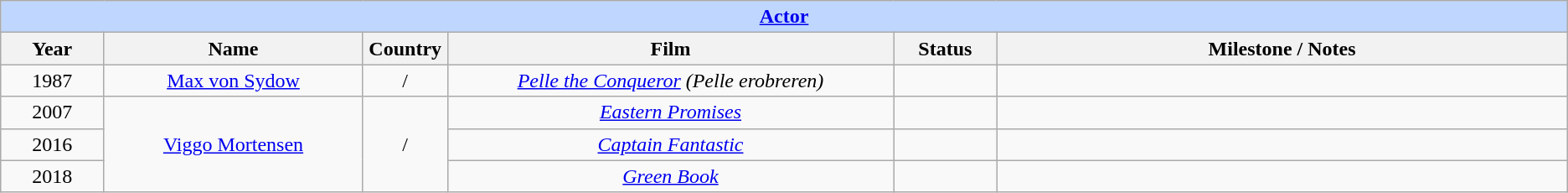<table class="wikitable" style="text-align: center">
<tr ---- bgcolor="#bfd7ff">
<td colspan=6 align=center><strong><a href='#'>Actor</a></strong></td>
</tr>
<tr ---- bgcolor="#ebf5ff">
<th width="75">Year</th>
<th width="200">Name</th>
<th width="60">Country</th>
<th width="350">Film</th>
<th width="75">Status</th>
<th width="450">Milestone / Notes</th>
</tr>
<tr>
<td style="text-align: center">1987</td>
<td><a href='#'>Max von Sydow</a></td>
<td style="text-align: center">/</td>
<td><em><a href='#'>Pelle the Conqueror</a> (Pelle erobreren)</em></td>
<td></td>
<td></td>
</tr>
<tr>
<td style="text-align: center">2007</td>
<td rowspan="3"><a href='#'>Viggo Mortensen</a></td>
<td rowspan="3" style="text-align: center">/</td>
<td><em><a href='#'>Eastern Promises</a></em></td>
<td></td>
<td></td>
</tr>
<tr>
<td style="text-align: center">2016</td>
<td><em><a href='#'>Captain Fantastic</a></em></td>
<td></td>
<td></td>
</tr>
<tr>
<td style="text-align: center">2018</td>
<td><em><a href='#'>Green Book</a></em></td>
<td></td>
<td></td>
</tr>
</table>
